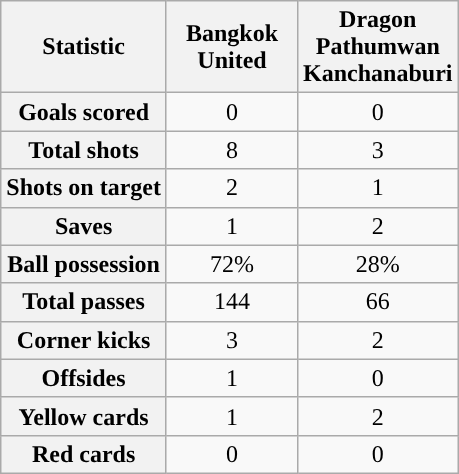<table class="wikitable plainrowheaders" style="text-align:center">
<tr>
<th scope="col">Statistic</th>
<th scope="col" style="width:80px">Bangkok United</th>
<th scope="col" style="width:80px">Dragon Pathumwan Kanchanaburi</th>
</tr>
<tr>
<th scope=row>Goals scored</th>
<td>0</td>
<td>0</td>
</tr>
<tr>
<th scope=row>Total shots</th>
<td>8</td>
<td>3</td>
</tr>
<tr>
<th scope=row>Shots on target</th>
<td>2</td>
<td>1</td>
</tr>
<tr>
<th scope=row>Saves</th>
<td>1</td>
<td>2</td>
</tr>
<tr>
<th scope=row>Ball possession</th>
<td>72%</td>
<td>28%</td>
</tr>
<tr>
<th scope=row>Total passes</th>
<td>144</td>
<td>66</td>
</tr>
<tr>
<th scope=row>Corner kicks</th>
<td>3</td>
<td>2</td>
</tr>
<tr>
<th scope=row>Offsides</th>
<td>1</td>
<td>0</td>
</tr>
<tr>
<th scope=row>Yellow cards</th>
<td>1</td>
<td>2</td>
</tr>
<tr>
<th scope=row>Red cards</th>
<td>0</td>
<td>0</td>
</tr>
</table>
